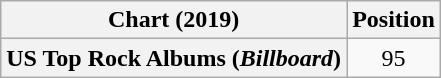<table class="wikitable plainrowheaders" style="text-align:center">
<tr>
<th scope="col">Chart (2019)</th>
<th scope="col">Position</th>
</tr>
<tr>
<th scope="row">US Top Rock Albums (<em>Billboard</em>)</th>
<td>95</td>
</tr>
</table>
